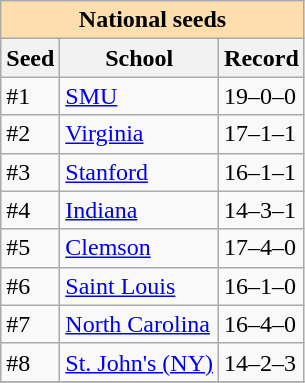<table class="wikitable">
<tr>
<th colspan="5" style="background:#ffdead;">National seeds</th>
</tr>
<tr>
<th>Seed</th>
<th>School</th>
<th>Record</th>
</tr>
<tr>
<td>#1</td>
<td><a href='#'>SMU</a></td>
<td>19–0–0</td>
</tr>
<tr>
<td>#2</td>
<td><a href='#'>Virginia</a></td>
<td>17–1–1</td>
</tr>
<tr>
<td>#3</td>
<td><a href='#'>Stanford</a></td>
<td>16–1–1</td>
</tr>
<tr>
<td>#4</td>
<td><a href='#'>Indiana</a></td>
<td>14–3–1</td>
</tr>
<tr>
<td>#5</td>
<td><a href='#'>Clemson</a></td>
<td>17–4–0</td>
</tr>
<tr>
<td>#6</td>
<td><a href='#'>Saint Louis</a></td>
<td>16–1–0</td>
</tr>
<tr>
<td>#7</td>
<td><a href='#'>North Carolina</a></td>
<td>16–4–0</td>
</tr>
<tr>
<td>#8</td>
<td><a href='#'>St. John's (NY)</a></td>
<td>14–2–3</td>
</tr>
<tr>
</tr>
</table>
